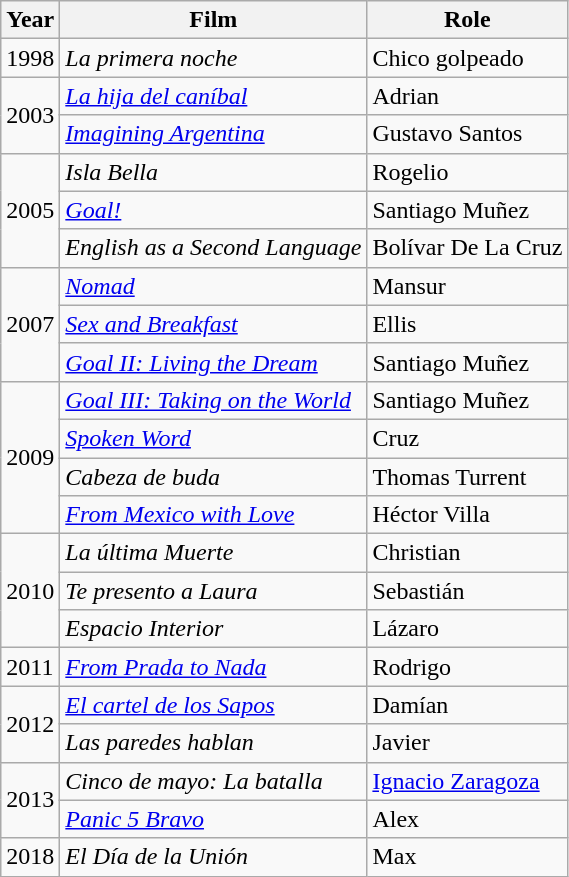<table class="wikitable sortable">
<tr style="border:1px solid black;" text-align="center">
<th>Year</th>
<th>Film</th>
<th>Role</th>
</tr>
<tr>
<td>1998</td>
<td><em>La primera noche</em></td>
<td>Chico golpeado</td>
</tr>
<tr>
<td rowspan="2">2003</td>
<td><em><a href='#'>La hija del caníbal</a></em></td>
<td>Adrian</td>
</tr>
<tr>
<td><em><a href='#'>Imagining Argentina</a></em></td>
<td>Gustavo Santos</td>
</tr>
<tr>
<td rowspan="3">2005</td>
<td><em>Isla Bella</em></td>
<td>Rogelio</td>
</tr>
<tr>
<td><em><a href='#'>Goal!</a></em></td>
<td>Santiago Muñez</td>
</tr>
<tr>
<td><em>English as a Second Language</em></td>
<td>Bolívar De La Cruz</td>
</tr>
<tr>
<td rowspan="3">2007</td>
<td><em><a href='#'>Nomad</a></em></td>
<td>Mansur</td>
</tr>
<tr>
<td><em><a href='#'>Sex and Breakfast</a></em></td>
<td>Ellis</td>
</tr>
<tr>
<td><em><a href='#'>Goal II: Living the Dream</a></em></td>
<td>Santiago Muñez</td>
</tr>
<tr>
<td rowspan="4">2009</td>
<td><em><a href='#'>Goal III: Taking on the World</a></em></td>
<td>Santiago Muñez</td>
</tr>
<tr>
<td><em><a href='#'>Spoken Word</a></em></td>
<td>Cruz</td>
</tr>
<tr>
<td><em>Cabeza de buda</em></td>
<td>Thomas Turrent</td>
</tr>
<tr>
<td><em><a href='#'>From Mexico with Love</a></em></td>
<td>Héctor Villa</td>
</tr>
<tr>
<td rowspan="3">2010</td>
<td><em>La última Muerte</em></td>
<td>Christian</td>
</tr>
<tr>
<td><em>Te presento a Laura</em></td>
<td>Sebastián</td>
</tr>
<tr>
<td><em>Espacio Interior</em></td>
<td>Lázaro</td>
</tr>
<tr>
<td>2011</td>
<td><em><a href='#'>From Prada to Nada</a></em></td>
<td>Rodrigo</td>
</tr>
<tr>
<td rowspan="2">2012</td>
<td><em><a href='#'>El cartel de los Sapos</a></em></td>
<td>Damían</td>
</tr>
<tr>
<td><em>Las paredes hablan</em></td>
<td>Javier</td>
</tr>
<tr>
<td rowspan="2">2013</td>
<td><em>Cinco de mayo: La batalla</em></td>
<td><a href='#'>Ignacio Zaragoza</a></td>
</tr>
<tr>
<td><em><a href='#'>Panic 5 Bravo</a></em></td>
<td>Alex</td>
</tr>
<tr>
<td>2018</td>
<td><em>El Día de la Unión</em></td>
<td>Max</td>
</tr>
</table>
